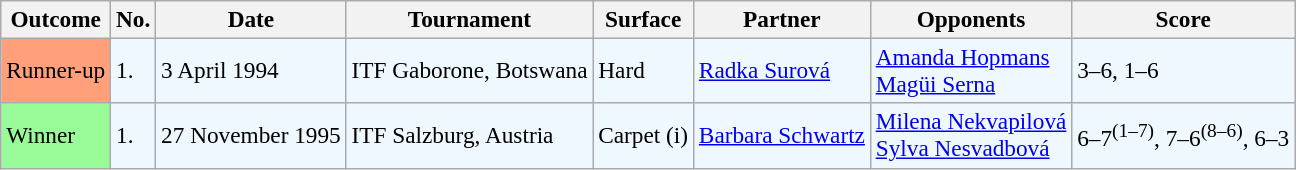<table class="sortable wikitable" style=font-size:97%>
<tr>
<th>Outcome</th>
<th>No.</th>
<th>Date</th>
<th>Tournament</th>
<th>Surface</th>
<th>Partner</th>
<th>Opponents</th>
<th>Score</th>
</tr>
<tr style="background:#f0f8ff;">
<td bgcolor="FFA07A">Runner-up</td>
<td>1.</td>
<td>3 April 1994</td>
<td>ITF Gaborone, Botswana</td>
<td>Hard</td>
<td> <a href='#'>Radka Surová</a></td>
<td> <a href='#'>Amanda Hopmans</a> <br>  <a href='#'>Magüi Serna</a></td>
<td>3–6, 1–6</td>
</tr>
<tr style="background:#f0f8ff;">
<td bgcolor="98FB98">Winner</td>
<td>1.</td>
<td>27 November 1995</td>
<td>ITF Salzburg, Austria</td>
<td>Carpet (i)</td>
<td> <a href='#'>Barbara Schwartz</a></td>
<td> <a href='#'>Milena Nekvapilová</a> <br>  <a href='#'>Sylva Nesvadbová</a></td>
<td>6–7<sup>(1–7)</sup>, 7–6<sup>(8–6)</sup>, 6–3</td>
</tr>
</table>
